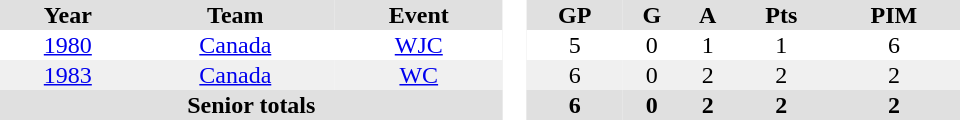<table border="0" cellpadding="1" cellspacing="0" style="text-align:center; width:40em">
<tr ALIGN="center" bgcolor="#e0e0e0">
<th>Year</th>
<th>Team</th>
<th>Event</th>
<th rowspan="99" bgcolor="#ffffff"> </th>
<th>GP</th>
<th>G</th>
<th>A</th>
<th>Pts</th>
<th>PIM</th>
</tr>
<tr>
<td><a href='#'>1980</a></td>
<td><a href='#'>Canada</a></td>
<td><a href='#'>WJC</a></td>
<td>5</td>
<td>0</td>
<td>1</td>
<td>1</td>
<td>6</td>
</tr>
<tr style="background:#f0f0f0;">
<td><a href='#'>1983</a></td>
<td><a href='#'>Canada</a></td>
<td><a href='#'>WC</a></td>
<td>6</td>
<td>0</td>
<td>2</td>
<td>2</td>
<td>2</td>
</tr>
<tr style="background:#e0e0e0;">
<th colspan="3">Senior totals</th>
<th>6</th>
<th>0</th>
<th>2</th>
<th>2</th>
<th>2</th>
</tr>
</table>
